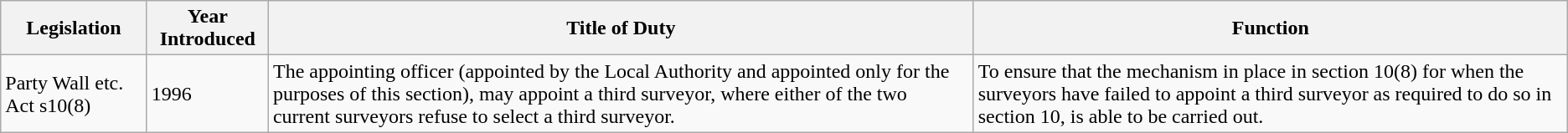<table class="wikitable sortable mw-collapsible mw-collapsed">
<tr>
<th>Legislation</th>
<th>Year Introduced</th>
<th>Title of Duty</th>
<th>Function</th>
</tr>
<tr>
<td>Party Wall etc. Act s10(8)</td>
<td>1996</td>
<td>The appointing officer (appointed by the Local Authority and appointed only for the purposes  of this section), may appoint a third surveyor, where either of the two  current surveyors refuse to select a third surveyor.</td>
<td>To ensure that the mechanism in place in section 10(8) for when the surveyors have failed to appoint a third surveyor as required to do so in section 10, is able to be  carried out.</td>
</tr>
</table>
